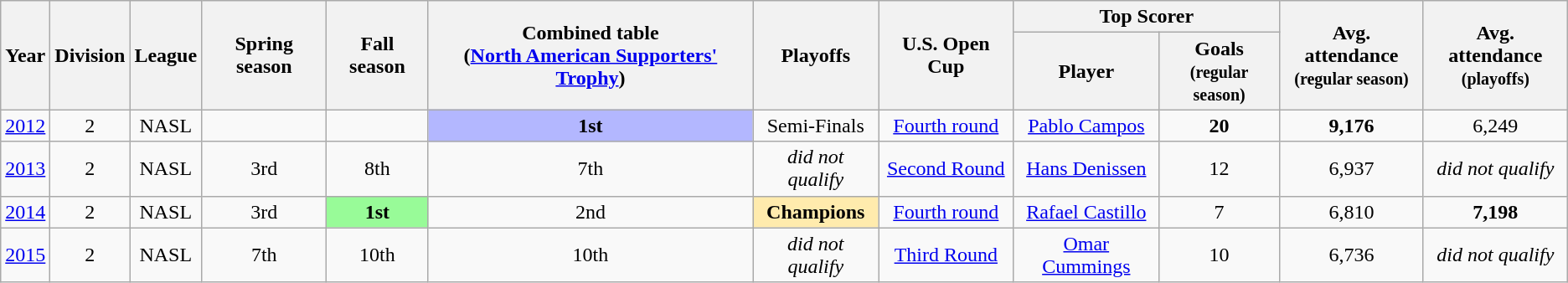<table class="wikitable" style="text-align:center;">
<tr>
<th scope="col" rowspan="2">Year</th>
<th scope="col" rowspan="2">Division</th>
<th scope="col" rowspan="2">League</th>
<th scope="col" rowspan=2 class="unsortable">Spring season</th>
<th scope="col" rowspan=2 class="unsortable">Fall season</th>
<th scope="col" rowspan=2 class="unsortable">Combined table<br> (<a href='#'>North American Supporters' Trophy</a>)</th>
<th scope="col" rowspan=2 class="unsortable">Playoffs</th>
<th scope="col" rowspan=2 class="unsortable">U.S. Open Cup</th>
<th scope="col" colspan=2 class="unsortable">Top Scorer</th>
<th scope="col" rowspan=2 class="unsortable">Avg. attendance<br> <small>(regular season)</small></th>
<th scope="col" rowspan=2 class="unsortable">Avg. attendance<br> <small>(playoffs)</small></th>
</tr>
<tr>
<th class="unsortable">Player</th>
<th class="unsortable">Goals<br><small>(regular season)</small></th>
</tr>
<tr>
<td><a href='#'>2012</a></td>
<td>2</td>
<td>NASL</td>
<td></td>
<td></td>
<td style="background:#b3b7ff;"><strong>1st</strong></td>
<td>Semi-Finals</td>
<td><a href='#'>Fourth round</a></td>
<td> <a href='#'>Pablo Campos</a></td>
<td><strong>20</strong></td>
<td><strong>9,176</strong></td>
<td>6,249</td>
</tr>
<tr>
<td><a href='#'>2013</a></td>
<td>2</td>
<td>NASL</td>
<td>3rd</td>
<td>8th</td>
<td>7th</td>
<td><em>did not qualify</em></td>
<td><a href='#'>Second Round</a></td>
<td> <a href='#'>Hans Denissen</a></td>
<td>12</td>
<td>6,937</td>
<td><em>did not qualify</em></td>
</tr>
<tr>
<td><a href='#'>2014</a></td>
<td>2</td>
<td>NASL</td>
<td>3rd</td>
<td style="background:#98fb98;"><strong>1st</strong></td>
<td>2nd</td>
<td style="background:#ffebad;"><strong>Champions</strong></td>
<td><a href='#'>Fourth round</a></td>
<td> <a href='#'>Rafael Castillo</a></td>
<td>7</td>
<td>6,810</td>
<td><strong>7,198</strong></td>
</tr>
<tr>
<td><a href='#'>2015</a></td>
<td>2</td>
<td>NASL</td>
<td>7th</td>
<td>10th</td>
<td>10th</td>
<td><em>did not qualify</em></td>
<td><a href='#'>Third Round</a></td>
<td> <a href='#'>Omar Cummings</a></td>
<td>10</td>
<td>6,736</td>
<td><em>did not qualify</em></td>
</tr>
</table>
